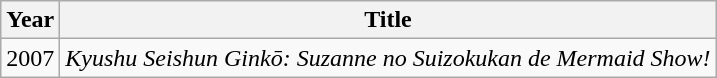<table class="wikitable">
<tr>
<th>Year</th>
<th>Title</th>
</tr>
<tr>
<td>2007</td>
<td><em>Kyushu Seishun Ginkō: Suzanne no Suizokukan de Mermaid Show!</em></td>
</tr>
</table>
